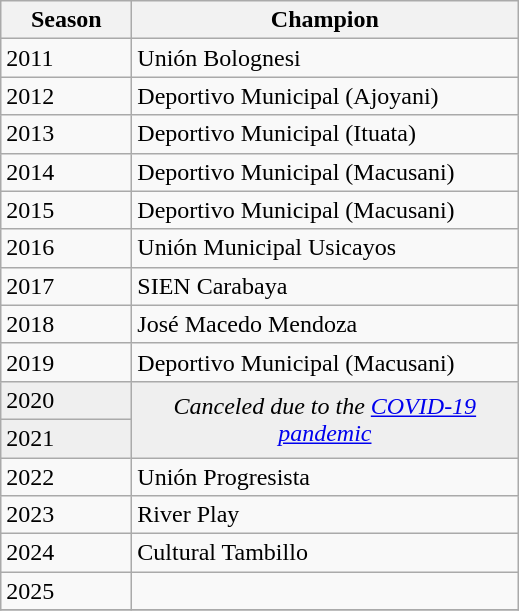<table class="wikitable sortable">
<tr>
<th width=80px>Season</th>
<th width=250px>Champion</th>
</tr>
<tr>
<td>2011</td>
<td>Unión Bolognesi</td>
</tr>
<tr>
<td>2012</td>
<td>Deportivo Municipal (Ajoyani)</td>
</tr>
<tr>
<td>2013</td>
<td>Deportivo Municipal (Ituata)</td>
</tr>
<tr>
<td>2014</td>
<td>Deportivo Municipal (Macusani)</td>
</tr>
<tr>
<td>2015</td>
<td>Deportivo Municipal (Macusani)</td>
</tr>
<tr>
<td>2016</td>
<td>Unión Municipal Usicayos</td>
</tr>
<tr>
<td>2017</td>
<td>SIEN Carabaya</td>
</tr>
<tr>
<td>2018</td>
<td>José Macedo Mendoza</td>
</tr>
<tr>
<td>2019</td>
<td>Deportivo Municipal (Macusani)</td>
</tr>
<tr bgcolor=#efefef>
<td>2020</td>
<td rowspan=2 colspan="1" align=center><em>Canceled due to the <a href='#'>COVID-19 pandemic</a></em></td>
</tr>
<tr bgcolor=#efefef>
<td>2021</td>
</tr>
<tr>
<td>2022</td>
<td>Unión Progresista</td>
</tr>
<tr>
<td>2023</td>
<td>River Play</td>
</tr>
<tr>
<td>2024</td>
<td>Cultural Tambillo</td>
</tr>
<tr>
<td>2025</td>
<td></td>
</tr>
<tr>
</tr>
</table>
